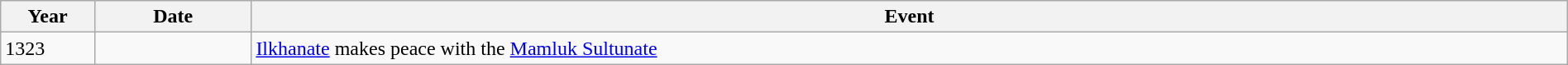<table class="wikitable" width="100%">
<tr>
<th style="width:6%">Year</th>
<th style="width:10%">Date</th>
<th>Event</th>
</tr>
<tr>
<td>1323</td>
<td></td>
<td><a href='#'>Ilkhanate</a> makes peace with the <a href='#'>Mamluk Sultunate</a></td>
</tr>
</table>
